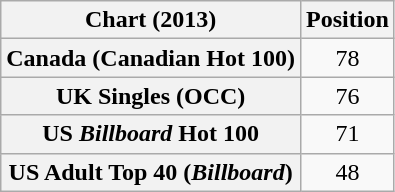<table class="wikitable plainrowheaders sortable" style="text-align:center">
<tr>
<th>Chart (2013)</th>
<th>Position</th>
</tr>
<tr>
<th scope="row">Canada (Canadian Hot 100)</th>
<td>78</td>
</tr>
<tr>
<th scope="row">UK Singles (OCC)</th>
<td>76</td>
</tr>
<tr>
<th scope="row">US <em>Billboard</em> Hot 100</th>
<td>71</td>
</tr>
<tr>
<th scope="row">US Adult Top 40 (<em>Billboard</em>)</th>
<td>48</td>
</tr>
</table>
